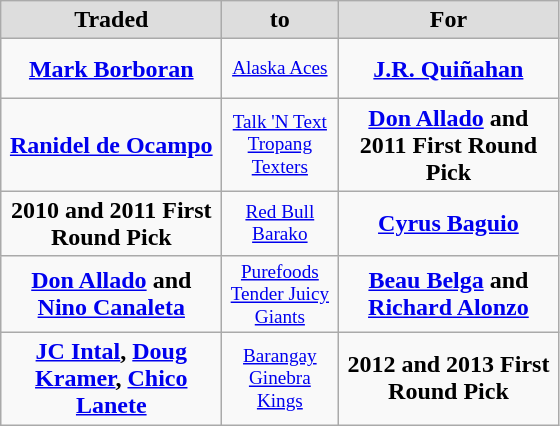<table class="wikitable" style="text-align: center">
<tr align="center" bgcolor="#dddddd">
<td style="width:140px"><strong>Traded</strong></td>
<td style="width:70px"><strong>to</strong></td>
<td style="width:140px"><strong>For</strong></td>
</tr>
<tr style="height:40px">
<td><strong><a href='#'>Mark Borboran</a></strong></td>
<td style="font-size: 80%"><a href='#'>Alaska Aces</a></td>
<td><strong><a href='#'>J.R. Quiñahan</a></strong></td>
</tr>
<tr style="height:40px">
<td><strong><a href='#'>Ranidel de Ocampo</a></strong></td>
<td style="font-size: 80%"><a href='#'>Talk 'N Text Tropang Texters</a></td>
<td><strong><a href='#'>Don Allado</a> and<br>2011 First Round Pick</strong></td>
</tr>
<tr style="height:40px">
<td><strong>2010 and 2011 First Round  Pick</strong></td>
<td style="font-size: 80%"><a href='#'>Red Bull Barako</a></td>
<td><strong><a href='#'>Cyrus Baguio</a></strong></td>
</tr>
<tr style="height:40px">
<td><strong><a href='#'>Don Allado</a> and <a href='#'>Nino Canaleta</a></strong></td>
<td style="font-size: 80%"><a href='#'>Purefoods Tender Juicy Giants</a></td>
<td><strong><a href='#'>Beau Belga</a> and <a href='#'>Richard Alonzo</a></strong> </td>
</tr>
<tr style="height:40px">
<td><strong><a href='#'>JC Intal</a>, <a href='#'>Doug Kramer</a>, <a href='#'>Chico Lanete</a></strong></td>
<td style="font-size: 80%"><a href='#'>Barangay Ginebra Kings</a></td>
<td><strong>2012 and 2013 First Round Pick</strong></td>
</tr>
</table>
